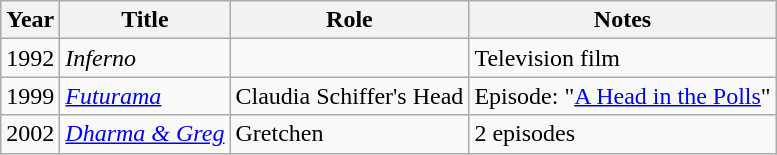<table class="wikitable sortable">
<tr>
<th scope="col">Year</th>
<th scope="col">Title</th>
<th scope="col">Role</th>
<th class="unsortable" scope="col">Notes</th>
</tr>
<tr>
<td>1992</td>
<td><em>Inferno</em></td>
<td></td>
<td>Television film</td>
</tr>
<tr>
<td>1999</td>
<td><em><a href='#'>Futurama</a></em></td>
<td>Claudia Schiffer's Head</td>
<td>Episode: "<a href='#'>A Head in the Polls</a>"</td>
</tr>
<tr>
<td>2002</td>
<td><em><a href='#'>Dharma & Greg</a></em></td>
<td>Gretchen</td>
<td>2 episodes</td>
</tr>
</table>
